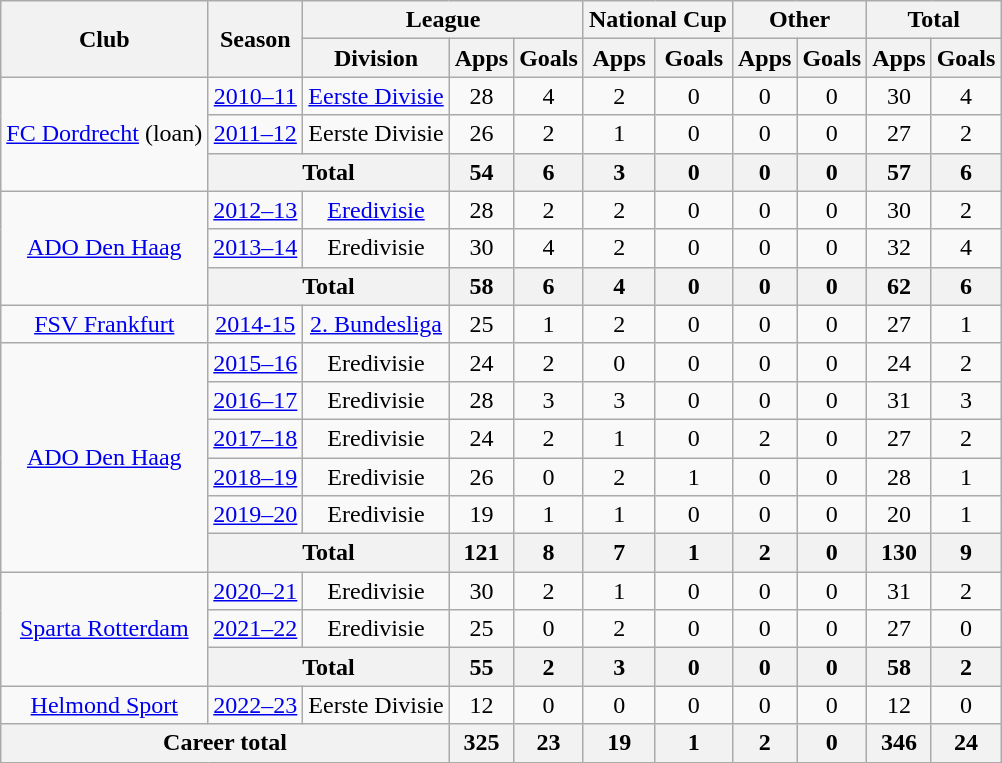<table class="wikitable" style="text-align:center">
<tr>
<th rowspan="2">Club</th>
<th rowspan="2">Season</th>
<th colspan="3">League</th>
<th colspan="2">National Cup</th>
<th colspan="2">Other</th>
<th colspan="2">Total</th>
</tr>
<tr>
<th>Division</th>
<th>Apps</th>
<th>Goals</th>
<th>Apps</th>
<th>Goals</th>
<th>Apps</th>
<th>Goals</th>
<th>Apps</th>
<th>Goals</th>
</tr>
<tr>
<td rowspan="3"><a href='#'>FC Dordrecht</a> (loan)</td>
<td><a href='#'>2010–11</a></td>
<td><a href='#'>Eerste Divisie</a></td>
<td>28</td>
<td>4</td>
<td>2</td>
<td>0</td>
<td>0</td>
<td>0</td>
<td>30</td>
<td>4</td>
</tr>
<tr>
<td><a href='#'>2011–12</a></td>
<td>Eerste Divisie</td>
<td>26</td>
<td>2</td>
<td>1</td>
<td>0</td>
<td>0</td>
<td>0</td>
<td>27</td>
<td>2</td>
</tr>
<tr>
<th colspan="2">Total</th>
<th>54</th>
<th>6</th>
<th>3</th>
<th>0</th>
<th>0</th>
<th>0</th>
<th>57</th>
<th>6</th>
</tr>
<tr>
<td rowspan="3"><a href='#'>ADO Den Haag</a></td>
<td><a href='#'>2012–13</a></td>
<td><a href='#'>Eredivisie</a></td>
<td>28</td>
<td>2</td>
<td>2</td>
<td>0</td>
<td>0</td>
<td>0</td>
<td>30</td>
<td>2</td>
</tr>
<tr>
<td><a href='#'>2013–14</a></td>
<td>Eredivisie</td>
<td>30</td>
<td>4</td>
<td>2</td>
<td>0</td>
<td>0</td>
<td>0</td>
<td>32</td>
<td>4</td>
</tr>
<tr>
<th colspan="2">Total</th>
<th>58</th>
<th>6</th>
<th>4</th>
<th>0</th>
<th>0</th>
<th>0</th>
<th>62</th>
<th>6</th>
</tr>
<tr>
<td><a href='#'>FSV Frankfurt</a></td>
<td><a href='#'>2014-15</a></td>
<td><a href='#'>2. Bundesliga</a></td>
<td>25</td>
<td>1</td>
<td>2</td>
<td>0</td>
<td>0</td>
<td>0</td>
<td>27</td>
<td>1</td>
</tr>
<tr>
<td rowspan="6"><a href='#'>ADO Den Haag</a></td>
<td><a href='#'>2015–16</a></td>
<td>Eredivisie</td>
<td>24</td>
<td>2</td>
<td>0</td>
<td>0</td>
<td>0</td>
<td>0</td>
<td>24</td>
<td>2</td>
</tr>
<tr>
<td><a href='#'>2016–17</a></td>
<td>Eredivisie</td>
<td>28</td>
<td>3</td>
<td>3</td>
<td>0</td>
<td>0</td>
<td>0</td>
<td>31</td>
<td>3</td>
</tr>
<tr>
<td><a href='#'>2017–18</a></td>
<td>Eredivisie</td>
<td>24</td>
<td>2</td>
<td>1</td>
<td>0</td>
<td>2</td>
<td>0</td>
<td>27</td>
<td>2</td>
</tr>
<tr>
<td><a href='#'>2018–19</a></td>
<td>Eredivisie</td>
<td>26</td>
<td>0</td>
<td>2</td>
<td>1</td>
<td>0</td>
<td>0</td>
<td>28</td>
<td>1</td>
</tr>
<tr>
<td><a href='#'>2019–20</a></td>
<td>Eredivisie</td>
<td>19</td>
<td>1</td>
<td>1</td>
<td>0</td>
<td>0</td>
<td>0</td>
<td>20</td>
<td>1</td>
</tr>
<tr>
<th colspan="2">Total</th>
<th>121</th>
<th>8</th>
<th>7</th>
<th>1</th>
<th>2</th>
<th>0</th>
<th>130</th>
<th>9</th>
</tr>
<tr>
<td rowspan="3"><a href='#'>Sparta Rotterdam</a></td>
<td><a href='#'>2020–21</a></td>
<td>Eredivisie</td>
<td>30</td>
<td>2</td>
<td>1</td>
<td>0</td>
<td>0</td>
<td>0</td>
<td>31</td>
<td>2</td>
</tr>
<tr>
<td><a href='#'>2021–22</a></td>
<td>Eredivisie</td>
<td>25</td>
<td>0</td>
<td>2</td>
<td>0</td>
<td>0</td>
<td>0</td>
<td>27</td>
<td>0</td>
</tr>
<tr>
<th colspan="2">Total</th>
<th>55</th>
<th>2</th>
<th>3</th>
<th>0</th>
<th>0</th>
<th>0</th>
<th>58</th>
<th>2</th>
</tr>
<tr>
<td><a href='#'>Helmond Sport</a></td>
<td><a href='#'>2022–23</a></td>
<td>Eerste Divisie</td>
<td>12</td>
<td>0</td>
<td>0</td>
<td>0</td>
<td>0</td>
<td>0</td>
<td>12</td>
<td>0</td>
</tr>
<tr>
<th colspan="3">Career total</th>
<th>325</th>
<th>23</th>
<th>19</th>
<th>1</th>
<th>2</th>
<th>0</th>
<th>346</th>
<th>24</th>
</tr>
</table>
